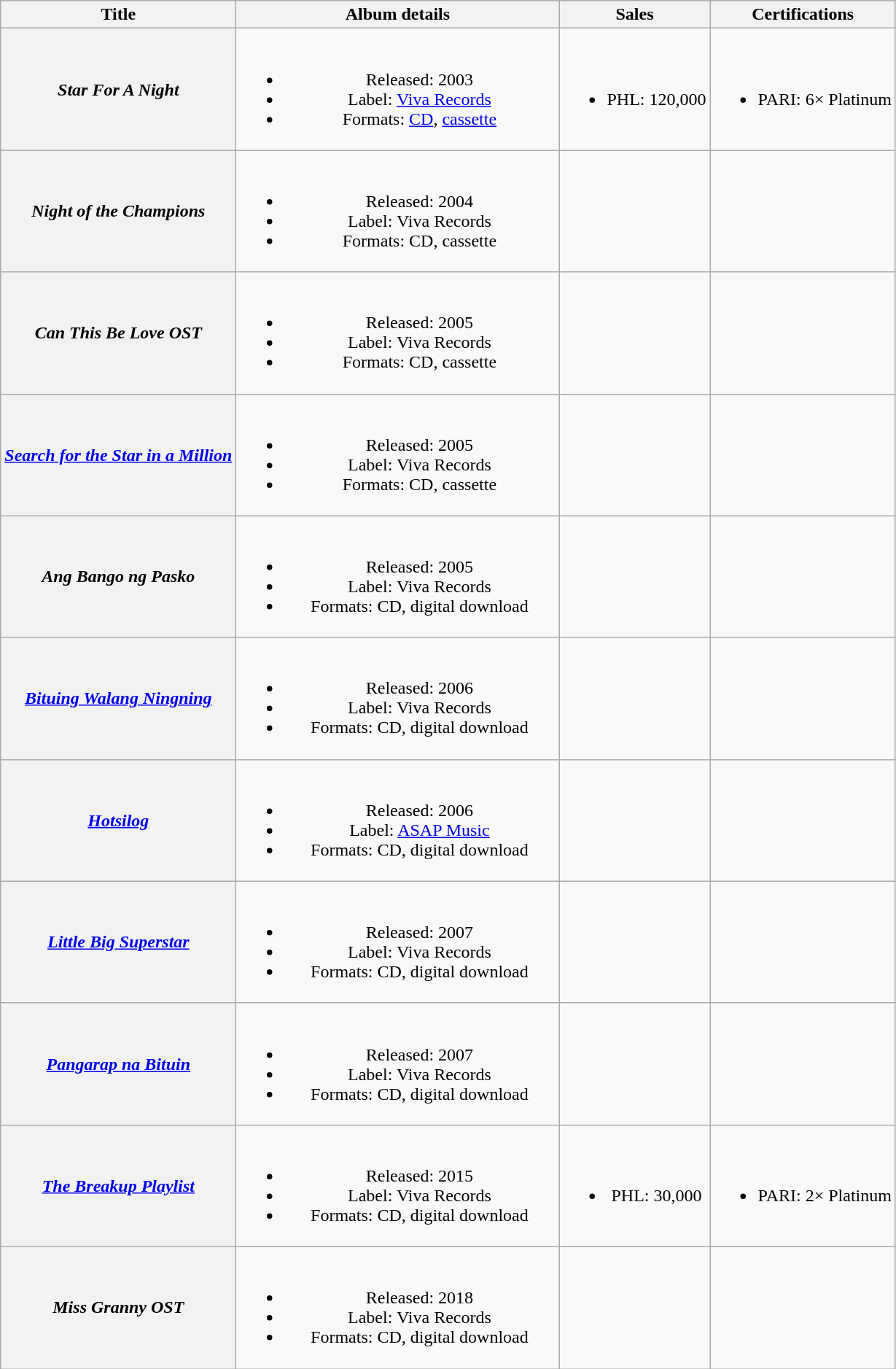<table class="wikitable plainrowheaders" style="text-align:center;">
<tr>
<th>Title</th>
<th style="width:18em;">Album details</th>
<th>Sales</th>
<th>Certifications</th>
</tr>
<tr>
<th scope="row"><em>Star For A Night</em></th>
<td><br><ul><li>Released: 2003</li><li>Label: <a href='#'>Viva Records</a></li><li>Formats: <a href='#'>CD</a>, <a href='#'>cassette</a></li></ul></td>
<td><br><ul><li>PHL: 120,000</li></ul></td>
<td><br><ul><li>PARI: 6× Platinum</li></ul></td>
</tr>
<tr>
<th scope="row"><em>Night of the Champions</em></th>
<td><br><ul><li>Released: 2004</li><li>Label: Viva Records</li><li>Formats: CD, cassette</li></ul></td>
<td></td>
<td></td>
</tr>
<tr>
<th scope="row"><em>Can This Be Love OST</em></th>
<td><br><ul><li>Released: 2005</li><li>Label: Viva Records</li><li>Formats: CD, cassette</li></ul></td>
<td></td>
<td></td>
</tr>
<tr>
<th scope="row"><em><a href='#'>Search for the Star in a Million</a></em></th>
<td><br><ul><li>Released: 2005</li><li>Label: Viva Records</li><li>Formats: CD, cassette</li></ul></td>
<td></td>
<td></td>
</tr>
<tr>
<th scope="row"><em>Ang Bango ng Pasko</em></th>
<td><br><ul><li>Released: 2005</li><li>Label: Viva Records</li><li>Formats: CD, digital download</li></ul></td>
<td></td>
<td></td>
</tr>
<tr>
<th scope="row"><em><a href='#'>Bituing Walang Ningning</a></em></th>
<td><br><ul><li>Released: 2006</li><li>Label: Viva Records</li><li>Formats: CD, digital download</li></ul></td>
<td></td>
<td></td>
</tr>
<tr>
<th scope="row"><em><a href='#'>Hotsilog</a></em></th>
<td><br><ul><li>Released: 2006</li><li>Label: <a href='#'>ASAP Music</a></li><li>Formats: CD, digital download</li></ul></td>
<td></td>
<td></td>
</tr>
<tr>
<th scope="row"><em><a href='#'>Little Big Superstar</a></em></th>
<td><br><ul><li>Released: 2007</li><li>Label: Viva Records</li><li>Formats: CD, digital download</li></ul></td>
<td></td>
<td></td>
</tr>
<tr>
<th scope="row"><em><a href='#'>Pangarap na Bituin</a></em></th>
<td><br><ul><li>Released: 2007</li><li>Label: Viva Records</li><li>Formats: CD, digital download</li></ul></td>
<td></td>
<td></td>
</tr>
<tr>
<th scope="row"><em><a href='#'>The Breakup Playlist</a></em></th>
<td><br><ul><li>Released: 2015</li><li>Label: Viva Records</li><li>Formats: CD, digital download</li></ul></td>
<td><br><ul><li>PHL: 30,000</li></ul></td>
<td><br><ul><li>PARI: 2× Platinum</li></ul></td>
</tr>
<tr>
<th scope="row"><em>Miss Granny OST</em></th>
<td><br><ul><li>Released: 2018</li><li>Label: Viva Records</li><li>Formats: CD, digital download</li></ul></td>
<td></td>
<td></td>
</tr>
</table>
